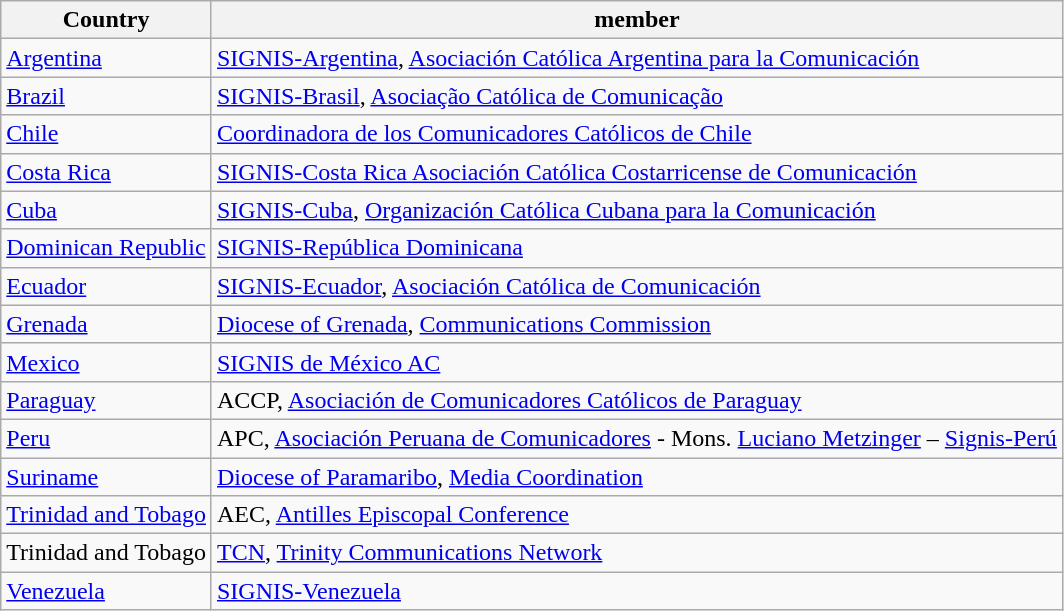<table class="wikitable">
<tr>
<th>Country</th>
<th>member</th>
</tr>
<tr>
<td><a href='#'>Argentina</a></td>
<td><a href='#'>SIGNIS-Argentina</a>, <a href='#'>Asociación Católica Argentina para la Comunicación</a></td>
</tr>
<tr>
<td><a href='#'>Brazil</a></td>
<td><a href='#'>SIGNIS-Brasil</a>, <a href='#'>Asociação Católica de Comunicação</a></td>
</tr>
<tr>
<td><a href='#'>Chile</a></td>
<td><a href='#'>Coordinadora de los Comunicadores Católicos de Chile</a></td>
</tr>
<tr>
<td><a href='#'>Costa Rica</a></td>
<td><a href='#'>SIGNIS-Costa Rica Asociación Católica Costarricense de Comunicación</a></td>
</tr>
<tr>
<td><a href='#'>Cuba</a></td>
<td><a href='#'>SIGNIS-Cuba</a>, <a href='#'>Organización Católica Cubana para la Comunicación</a></td>
</tr>
<tr>
<td><a href='#'>Dominican Republic</a></td>
<td><a href='#'>SIGNIS-República Dominicana</a></td>
</tr>
<tr>
<td><a href='#'>Ecuador</a></td>
<td><a href='#'>SIGNIS-Ecuador</a>, <a href='#'>Asociación Católica de Comunicación</a></td>
</tr>
<tr>
<td><a href='#'>Grenada</a></td>
<td><a href='#'>Diocese of Grenada</a>, <a href='#'>Communications Commission</a></td>
</tr>
<tr>
<td><a href='#'>Mexico</a></td>
<td><a href='#'>SIGNIS de México AC</a></td>
</tr>
<tr>
<td><a href='#'>Paraguay</a></td>
<td>ACCP, <a href='#'>Asociación de Comunicadores Católicos de Paraguay</a></td>
</tr>
<tr>
<td><a href='#'>Peru</a></td>
<td>APC, <a href='#'>Asociación Peruana de Comunicadores</a> - Mons. <a href='#'>Luciano Metzinger</a> – <a href='#'>Signis-Perú</a></td>
</tr>
<tr>
<td><a href='#'>Suriname</a></td>
<td><a href='#'>Diocese of Paramaribo</a>, <a href='#'>Media Coordination</a></td>
</tr>
<tr>
<td><a href='#'>Trinidad and Tobago</a></td>
<td>AEC, <a href='#'>Antilles Episcopal Conference</a></td>
</tr>
<tr>
<td>Trinidad and Tobago</td>
<td><a href='#'>TCN</a>, <a href='#'>Trinity Communications Network</a></td>
</tr>
<tr>
<td><a href='#'>Venezuela</a></td>
<td><a href='#'>SIGNIS-Venezuela</a></td>
</tr>
</table>
